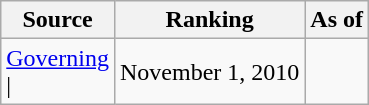<table class="wikitable" style="text-align:center">
<tr>
<th>Source</th>
<th>Ranking</th>
<th>As of</th>
</tr>
<tr>
<td align=left><a href='#'>Governing</a><br>| </td>
<td>November 1, 2010</td>
</tr>
</table>
